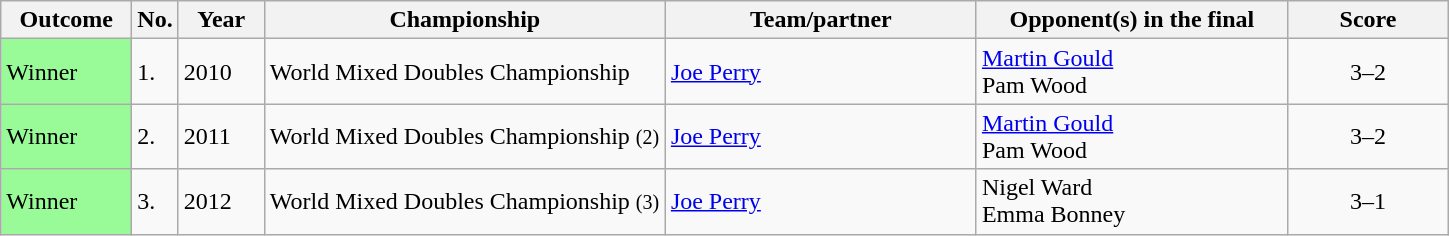<table class="wikitable sortable">
<tr>
<th width="80">Outcome</th>
<th width="20">No.</th>
<th width="50">Year</th>
<th width="260">Championship</th>
<th width="200">Team/partner</th>
<th width="200">Opponent(s) in the final</th>
<th width="100">Score</th>
</tr>
<tr>
<td style="background:#98FB98">Winner</td>
<td>1.</td>
<td>2010</td>
<td>World Mixed Doubles Championship</td>
<td> <a href='#'>Joe Perry</a></td>
<td> <a href='#'>Martin Gould</a><br> Pam Wood</td>
<td align="center">3–2</td>
</tr>
<tr>
<td style="background:#98FB98">Winner</td>
<td>2.</td>
<td>2011</td>
<td>World Mixed Doubles Championship <small>(2)</small></td>
<td> <a href='#'>Joe Perry</a></td>
<td> <a href='#'>Martin Gould</a><br> Pam Wood</td>
<td align="center">3–2</td>
</tr>
<tr>
<td style="background:#98FB98">Winner</td>
<td>3.</td>
<td>2012</td>
<td>World Mixed Doubles Championship <small>(3)</small></td>
<td> <a href='#'>Joe Perry</a></td>
<td> Nigel Ward<br> Emma Bonney</td>
<td align="center">3–1</td>
</tr>
</table>
